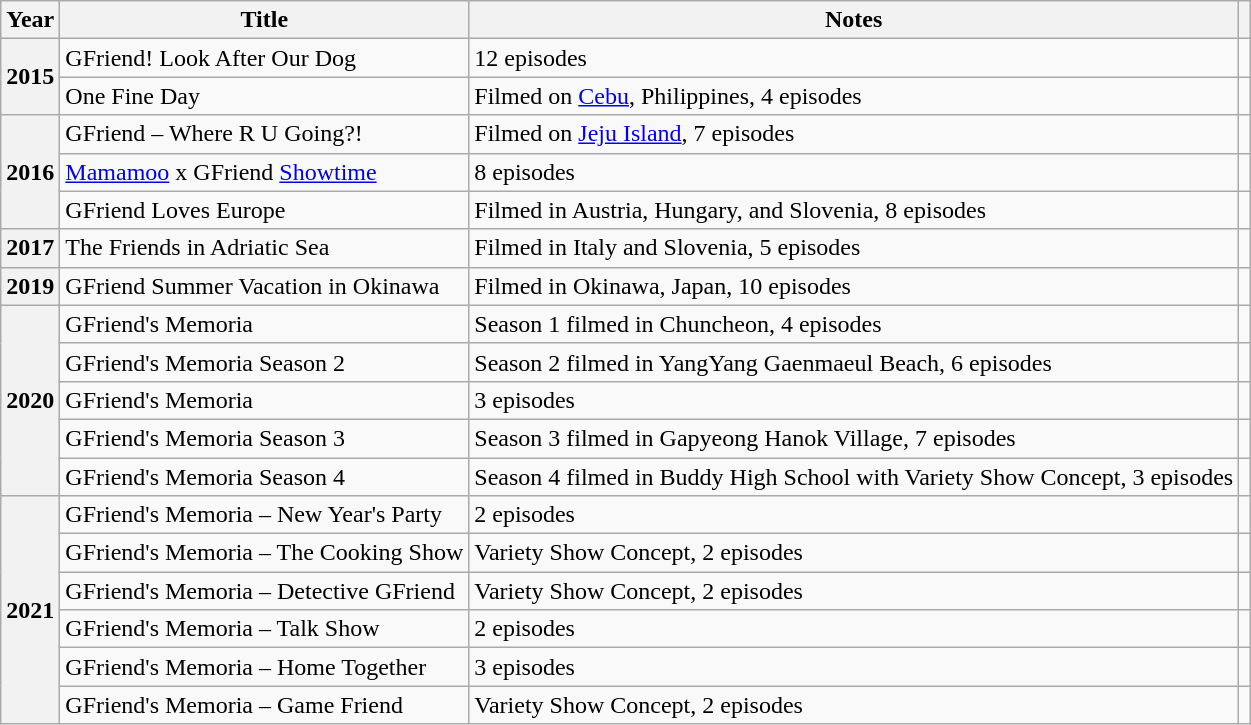<table class="wikitable plainrowheaders">
<tr>
<th scope="col">Year</th>
<th scope="col">Title</th>
<th scope="col">Notes</th>
<th scope="col" class="unsortable"></th>
</tr>
<tr>
<th scope="row" rowspan="2">2015</th>
<td>GFriend! Look After Our Dog</td>
<td>12 episodes</td>
<td></td>
</tr>
<tr>
<td>One Fine Day</td>
<td>Filmed on <a href='#'>Cebu</a>, Philippines, 4 episodes</td>
<td></td>
</tr>
<tr>
<th scope="row" rowspan="3">2016</th>
<td>GFriend – Where R U Going?!</td>
<td>Filmed on <a href='#'>Jeju Island</a>, 7 episodes</td>
<td></td>
</tr>
<tr>
<td><a href='#'>Mamamoo</a> x GFriend <a href='#'>Showtime</a></td>
<td>8 episodes</td>
<td></td>
</tr>
<tr>
<td>GFriend Loves Europe</td>
<td>Filmed in Austria, Hungary, and Slovenia, 8 episodes</td>
<td></td>
</tr>
<tr>
<th scope="row">2017</th>
<td>The Friends in Adriatic Sea</td>
<td>Filmed in Italy and Slovenia, 5 episodes</td>
<td></td>
</tr>
<tr>
<th scope="row">2019</th>
<td>GFriend Summer Vacation in Okinawa</td>
<td>Filmed in Okinawa, Japan, 10 episodes</td>
<td></td>
</tr>
<tr>
<th scope="row" rowspan="5">2020</th>
<td>GFriend's Memoria</td>
<td>Season 1 filmed in Chuncheon, 4 episodes</td>
<td></td>
</tr>
<tr>
<td>GFriend's Memoria Season 2</td>
<td>Season 2 filmed in YangYang Gaenmaeul Beach, 6 episodes</td>
<td></td>
</tr>
<tr>
<td>GFriend's Memoria <ONE HALF #1></td>
<td>3 episodes</td>
<td></td>
</tr>
<tr>
<td>GFriend's Memoria Season 3</td>
<td>Season 3 filmed in Gapyeong Hanok Village, 7 episodes</td>
<td></td>
</tr>
<tr>
<td>GFriend's Memoria Season 4</td>
<td>Season 4 filmed in Buddy High School with Variety Show Concept, 3 episodes</td>
<td></td>
</tr>
<tr>
<th scope="row" rowspan="6">2021</th>
<td>GFriend's Memoria – New Year's Party</td>
<td>2 episodes</td>
<td></td>
</tr>
<tr>
<td>GFriend's Memoria – The Cooking Show</td>
<td>Variety Show Concept, 2 episodes</td>
<td></td>
</tr>
<tr>
<td>GFriend's Memoria – Detective GFriend</td>
<td>Variety Show Concept, 2 episodes</td>
<td></td>
</tr>
<tr>
<td>GFriend's Memoria – Talk Show</td>
<td>2 episodes</td>
<td></td>
</tr>
<tr>
<td>GFriend's Memoria – Home Together</td>
<td>3 episodes</td>
<td></td>
</tr>
<tr>
<td>GFriend's Memoria – Game Friend</td>
<td>Variety Show Concept, 2 episodes</td>
<td></td>
</tr>
</table>
